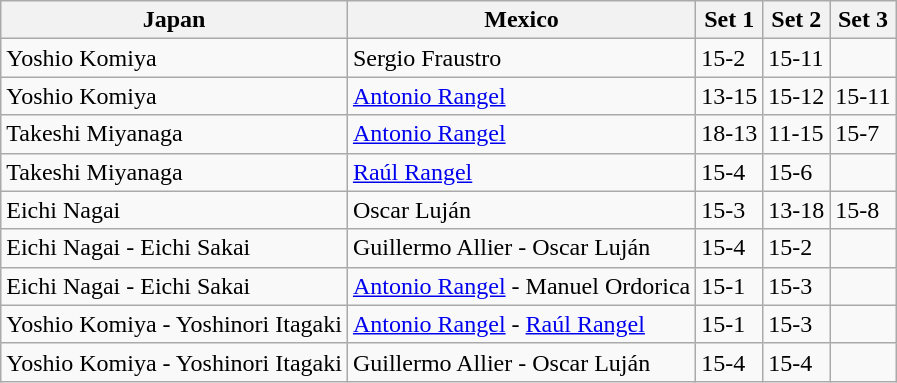<table class="wikitable">
<tr>
<th>Japan </th>
<th>Mexico </th>
<th>Set 1</th>
<th>Set 2</th>
<th>Set 3</th>
</tr>
<tr>
<td>Yoshio Komiya</td>
<td>Sergio Fraustro</td>
<td>15-2</td>
<td>15-11</td>
<td></td>
</tr>
<tr>
<td>Yoshio Komiya</td>
<td><a href='#'>Antonio Rangel</a></td>
<td>13-15</td>
<td>15-12</td>
<td>15-11</td>
</tr>
<tr>
<td>Takeshi  Miyanaga</td>
<td><a href='#'>Antonio Rangel</a></td>
<td>18-13</td>
<td>11-15</td>
<td>15-7</td>
</tr>
<tr>
<td>Takeshi  Miyanaga</td>
<td><a href='#'>Raúl Rangel</a></td>
<td>15-4</td>
<td>15-6</td>
<td></td>
</tr>
<tr>
<td>Eichi Nagai</td>
<td>Oscar Luján</td>
<td>15-3</td>
<td>13-18</td>
<td>15-8</td>
</tr>
<tr>
<td>Eichi Nagai - Eichi Sakai</td>
<td>Guillermo Allier - Oscar Luján</td>
<td>15-4</td>
<td>15-2</td>
<td></td>
</tr>
<tr>
<td>Eichi Nagai - Eichi Sakai</td>
<td><a href='#'>Antonio Rangel</a> - Manuel Ordorica</td>
<td>15-1</td>
<td>15-3</td>
<td></td>
</tr>
<tr>
<td>Yoshio Komiya - Yoshinori Itagaki</td>
<td><a href='#'>Antonio Rangel</a> - <a href='#'>Raúl Rangel</a></td>
<td>15-1</td>
<td>15-3</td>
<td></td>
</tr>
<tr>
<td>Yoshio Komiya - Yoshinori Itagaki</td>
<td>Guillermo Allier - Oscar Luján</td>
<td>15-4</td>
<td>15-4</td>
<td></td>
</tr>
</table>
